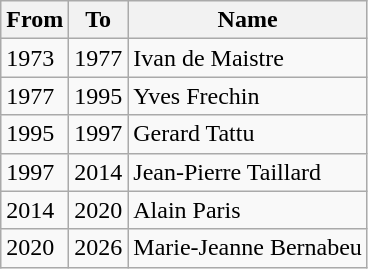<table class="wikitable">
<tr>
<th>From</th>
<th>To</th>
<th>Name</th>
</tr>
<tr>
<td>1973</td>
<td>1977</td>
<td>Ivan de Maistre</td>
</tr>
<tr>
<td>1977</td>
<td>1995</td>
<td>Yves Frechin</td>
</tr>
<tr>
<td>1995</td>
<td>1997</td>
<td>Gerard Tattu</td>
</tr>
<tr>
<td>1997</td>
<td>2014</td>
<td>Jean-Pierre Taillard</td>
</tr>
<tr>
<td>2014</td>
<td>2020</td>
<td>Alain Paris</td>
</tr>
<tr>
<td>2020</td>
<td>2026</td>
<td>Marie-Jeanne Bernabeu</td>
</tr>
</table>
